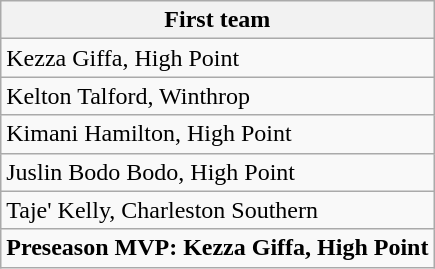<table class="wikitable">
<tr>
<th>First team</th>
</tr>
<tr>
<td>Kezza Giffa, High Point</td>
</tr>
<tr>
<td>Kelton Talford, Winthrop</td>
</tr>
<tr>
<td>Kimani Hamilton, High Point</td>
</tr>
<tr>
<td>Juslin Bodo Bodo, High Point</td>
</tr>
<tr>
<td>Taje' Kelly, Charleston Southern</td>
</tr>
<tr>
<td><strong>Preseason MVP: Kezza Giffa, High Point</strong></td>
</tr>
</table>
